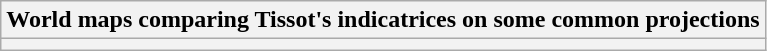<table class="wikitable collapsible collapsed">
<tr>
<th>World maps comparing Tissot's indicatrices on some common projections</th>
</tr>
<tr>
<th></th>
</tr>
</table>
